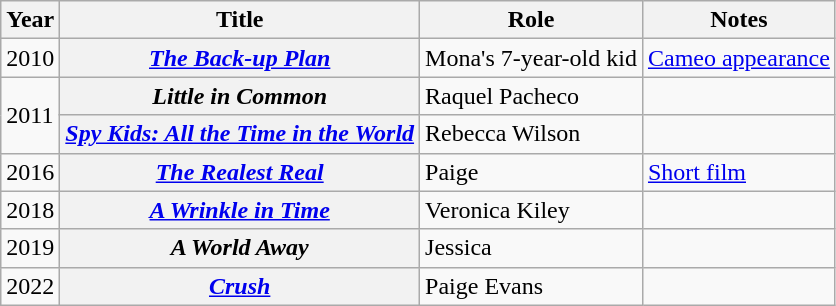<table class="wikitable plainrowheaders sortable">
<tr>
<th scope="col">Year</th>
<th scope="col">Title</th>
<th scope="col">Role</th>
<th scope="col" class="unsortable">Notes</th>
</tr>
<tr>
<td>2010</td>
<th scope="row"><em><a href='#'>The Back-up Plan</a></em></th>
<td>Mona's 7-year-old kid</td>
<td><a href='#'>Cameo appearance</a></td>
</tr>
<tr>
<td rowspan="2">2011</td>
<th scope="row"><em>Little in Common</em></th>
<td>Raquel Pacheco</td>
<td></td>
</tr>
<tr>
<th scope="row"><em><a href='#'>Spy Kids: All the Time in the World</a></em></th>
<td>Rebecca Wilson</td>
<td></td>
</tr>
<tr>
<td>2016</td>
<th scope="row"><em><a href='#'>The Realest Real</a></em></th>
<td>Paige</td>
<td><a href='#'>Short film</a></td>
</tr>
<tr>
<td>2018</td>
<th scope="row"><em><a href='#'>A Wrinkle in Time</a></em></th>
<td>Veronica Kiley</td>
<td></td>
</tr>
<tr>
<td>2019</td>
<th scope="row"><em>A World Away</em></th>
<td>Jessica</td>
<td></td>
</tr>
<tr>
<td>2022</td>
<th scope="row"><em><a href='#'>Crush</a></em></th>
<td>Paige Evans</td>
<td></td>
</tr>
</table>
